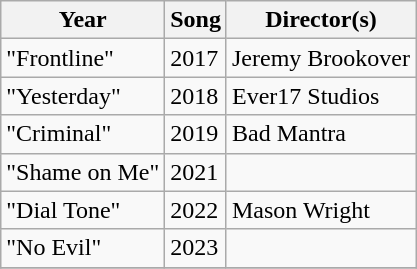<table class="wikitable">
<tr>
<th>Year</th>
<th>Song</th>
<th>Director(s)</th>
</tr>
<tr>
<td>"Frontline"</td>
<td>2017</td>
<td>Jeremy Brookover</td>
</tr>
<tr>
<td>"Yesterday"</td>
<td>2018</td>
<td>Ever17 Studios</td>
</tr>
<tr>
<td>"Criminal"</td>
<td>2019</td>
<td>Bad Mantra</td>
</tr>
<tr>
<td>"Shame on Me"</td>
<td>2021</td>
<td></td>
</tr>
<tr>
<td>"Dial Tone"</td>
<td>2022</td>
<td>Mason Wright</td>
</tr>
<tr>
<td>"No Evil"</td>
<td>2023</td>
<td></td>
</tr>
<tr>
</tr>
</table>
